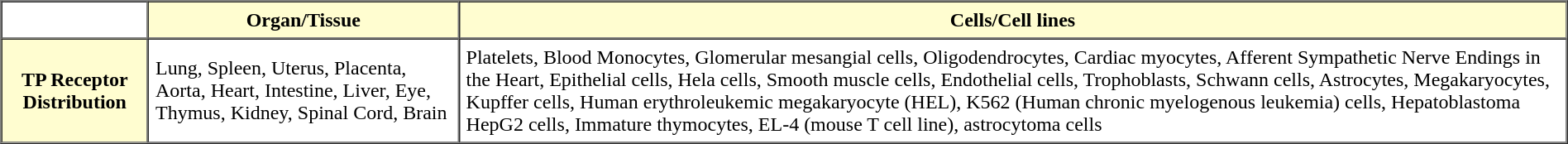<table border="1" cellpadding="5" cellspacing="0" align="center">
<tr>
<td></td>
<th scope="col" style="background:#FFFDD0;">Organ/Tissue</th>
<th scope="col" style="background:#FFFDD0;">Cells/Cell lines</th>
</tr>
<tr>
<th scope="row" style="background:#FFFDD0;">TP Receptor Distribution</th>
<td>Lung, Spleen, Uterus, Placenta, Aorta, Heart, Intestine, Liver, Eye, Thymus, Kidney, Spinal Cord, Brain</td>
<td>Platelets, Blood Monocytes, Glomerular mesangial cells, Oligodendrocytes, Cardiac myocytes, Afferent Sympathetic Nerve Endings in the Heart, Epithelial cells, Hela cells, Smooth muscle cells, Endothelial cells, Trophoblasts, Schwann cells, Astrocytes, Megakaryocytes, Kupffer cells, Human erythroleukemic megakaryocyte (HEL), K562 (Human chronic myelogenous leukemia) cells, Hepatoblastoma HepG2 cells, Immature thymocytes, EL-4 (mouse T cell line), astrocytoma cells</td>
</tr>
</table>
